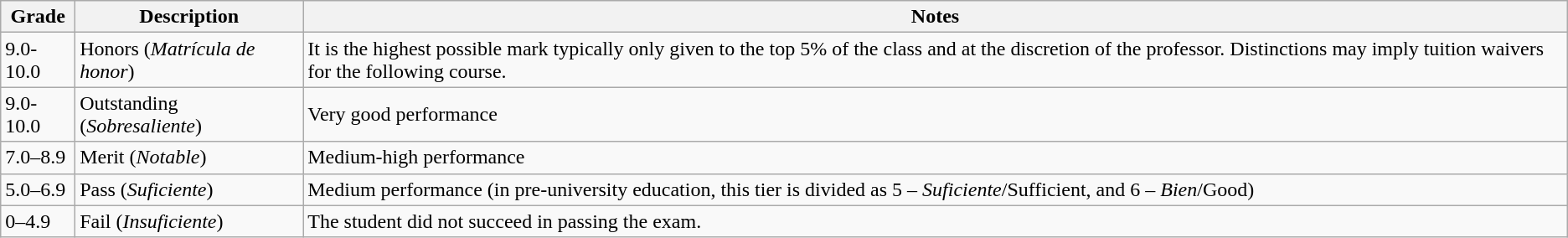<table class="wikitable">
<tr>
<th>Grade</th>
<th>Description</th>
<th>Notes</th>
</tr>
<tr>
<td>9.0-10.0</td>
<td>Honors (<em>Matrícula de honor</em>)</td>
<td>It is the highest possible mark typically only given to the top 5% of the class and at the discretion of the professor. Distinctions may imply tuition waivers for the following course.</td>
</tr>
<tr>
<td>9.0-10.0</td>
<td>Outstanding (<em>Sobresaliente</em>)</td>
<td>Very good performance</td>
</tr>
<tr>
<td>7.0–8.9</td>
<td>Merit (<em>Notable</em>)</td>
<td>Medium-high performance</td>
</tr>
<tr>
<td>5.0–6.9</td>
<td>Pass (<em>Suficiente</em>)</td>
<td>Medium performance (in pre-university education, this tier is divided as 5 – <em>Suficiente</em>/Sufficient, and 6 – <em>Bien</em>/Good)</td>
</tr>
<tr>
<td>0–4.9</td>
<td>Fail (<em>Insuficiente</em>)</td>
<td>The student did not succeed in passing the exam.</td>
</tr>
</table>
